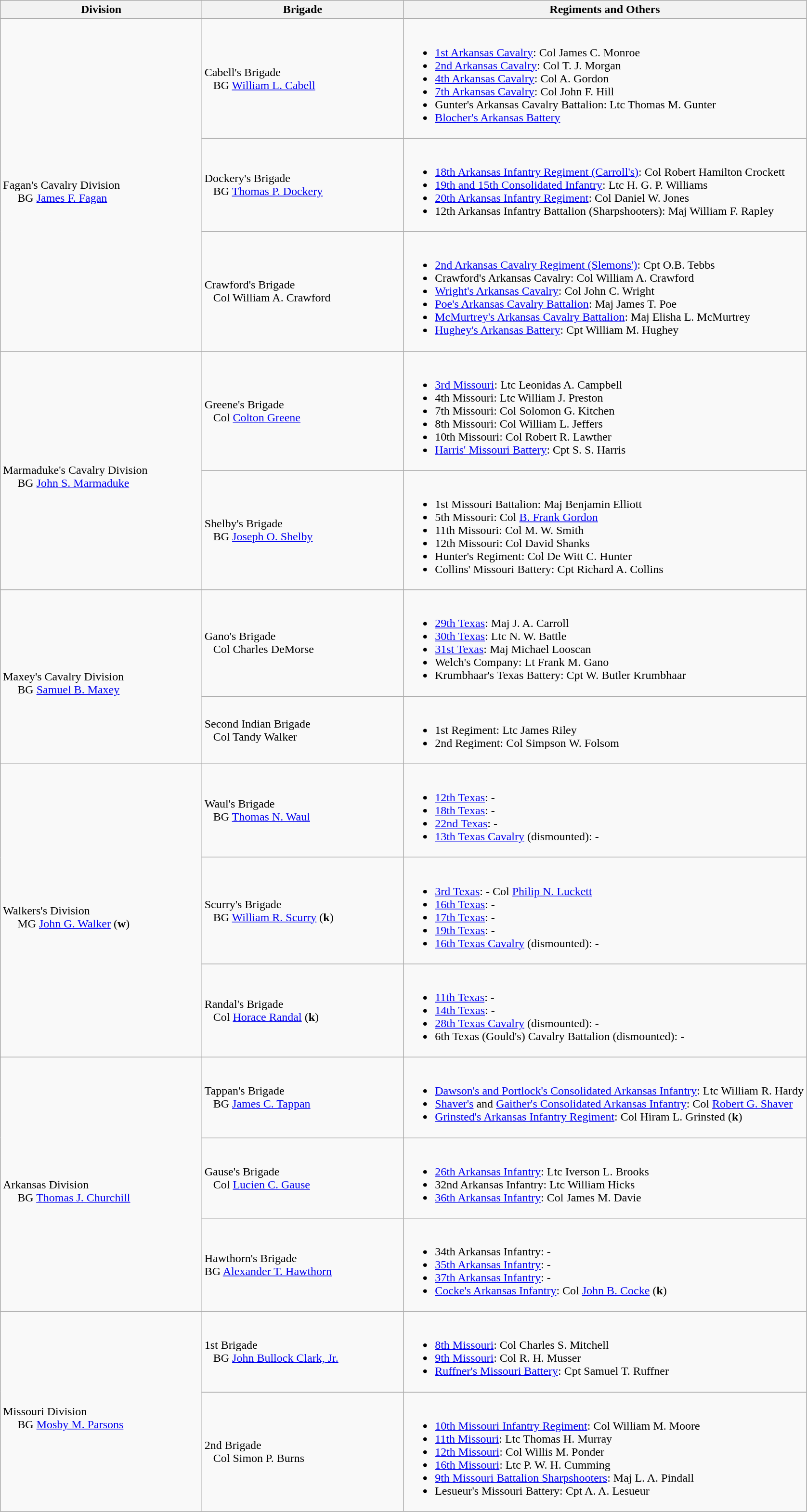<table class="wikitable">
<tr>
<th width=25%>Division</th>
<th width=25%>Brigade</th>
<th>Regiments and Others</th>
</tr>
<tr>
<td rowspan=3><br>Fagan's Cavalry Division
<br>    
BG <a href='#'>James F. Fagan</a><br></td>
<td>Cabell's Brigade<br>  
BG <a href='#'>William L. Cabell</a></td>
<td><br><ul><li><a href='#'>1st Arkansas Cavalry</a>: Col James C. Monroe</li><li><a href='#'>2nd Arkansas Cavalry</a>: Col T. J. Morgan</li><li><a href='#'>4th Arkansas Cavalry</a>: Col A. Gordon</li><li><a href='#'>7th Arkansas Cavalry</a>: Col John F. Hill</li><li>Gunter's Arkansas Cavalry Battalion: Ltc Thomas M. Gunter</li><li><a href='#'>Blocher's Arkansas Battery</a></li></ul></td>
</tr>
<tr>
<td>Dockery's Brigade<br>  
BG <a href='#'>Thomas P. Dockery</a></td>
<td><br><ul><li><a href='#'>18th Arkansas Infantry Regiment (Carroll's)</a>: Col Robert Hamilton Crockett</li><li><a href='#'>19th and 15th Consolidated Infantry</a>: Ltc H. G. P. Williams</li><li><a href='#'>20th Arkansas Infantry Regiment</a>: Col Daniel W. Jones</li><li>12th Arkansas Infantry Battalion (Sharpshooters): Maj William F. Rapley</li></ul></td>
</tr>
<tr>
<td>Crawford's Brigade<br>  
Col William A. Crawford</td>
<td><br><ul><li><a href='#'>2nd Arkansas Cavalry Regiment (Slemons')</a>: Cpt O.B. Tebbs</li><li>Crawford's Arkansas Cavalry: Col William A. Crawford</li><li><a href='#'>Wright's Arkansas Cavalry</a>: Col John C. Wright</li><li><a href='#'>Poe's Arkansas Cavalry Battalion</a>: Maj James T. Poe</li><li><a href='#'>McMurtrey's Arkansas Cavalry Battalion</a>: Maj Elisha L. McMurtrey</li><li><a href='#'>Hughey's Arkansas Battery</a>: Cpt William M. Hughey</li></ul></td>
</tr>
<tr>
<td rowspan=2><br>Marmaduke's Cavalry Division
<br>    
BG <a href='#'>John S. Marmaduke</a></td>
<td>Greene's Brigade<br>  
Col <a href='#'>Colton Greene</a></td>
<td><br><ul><li><a href='#'>3rd Missouri</a>: Ltc Leonidas A. Campbell</li><li>4th Missouri: Ltc William J. Preston</li><li>7th Missouri: Col Solomon G. Kitchen</li><li>8th Missouri: Col William L. Jeffers</li><li>10th Missouri: Col Robert R. Lawther</li><li><a href='#'>Harris' Missouri Battery</a>: Cpt S. S. Harris</li></ul></td>
</tr>
<tr>
<td>Shelby's Brigade<br>  
BG <a href='#'>Joseph O. Shelby</a></td>
<td><br><ul><li>1st Missouri Battalion: Maj Benjamin Elliott</li><li>5th Missouri: Col <a href='#'>B. Frank Gordon</a></li><li>11th Missouri: Col M. W. Smith</li><li>12th Missouri: Col David Shanks</li><li>Hunter's Regiment: Col De Witt C. Hunter</li><li>Collins' Missouri Battery: Cpt Richard A. Collins</li></ul></td>
</tr>
<tr>
<td rowspan=2><br>Maxey's Cavalry Division
<br>    
BG <a href='#'>Samuel B. Maxey</a></td>
<td>Gano's Brigade<br>  
Col Charles DeMorse</td>
<td><br><ul><li><a href='#'>29th Texas</a>: Maj J. A. Carroll</li><li><a href='#'>30th Texas</a>: Ltc N. W. Battle</li><li><a href='#'>31st Texas</a>: Maj Michael Looscan</li><li>Welch's Company: Lt Frank M. Gano</li><li>Krumbhaar's Texas Battery:  Cpt W. Butler Krumbhaar</li></ul></td>
</tr>
<tr>
<td>Second Indian Brigade<br>  
Col Tandy Walker</td>
<td><br><ul><li>1st Regiment: Ltc James Riley</li><li>2nd Regiment: Col Simpson W. Folsom</li></ul></td>
</tr>
<tr>
<td rowspan=3><br>Walkers's Division
<br>    
MG <a href='#'>John G. Walker</a> (<strong>w</strong>)</td>
<td>Waul's Brigade<br>  
BG <a href='#'>Thomas N. Waul</a></td>
<td><br><ul><li><a href='#'>12th Texas</a>: -</li><li><a href='#'>18th Texas</a>: -</li><li><a href='#'>22nd Texas</a>: -</li><li><a href='#'>13th Texas Cavalry</a> (dismounted): -</li></ul></td>
</tr>
<tr>
<td>Scurry's Brigade<br>  
BG <a href='#'>William R. Scurry</a> (<strong>k</strong>)</td>
<td><br><ul><li><a href='#'>3rd Texas</a>: - Col <a href='#'>Philip N. Luckett</a></li><li><a href='#'>16th Texas</a>: -</li><li><a href='#'>17th Texas</a>: -</li><li><a href='#'>19th Texas</a>: -</li><li><a href='#'>16th Texas Cavalry</a> (dismounted): -</li></ul></td>
</tr>
<tr>
<td>Randal's Brigade<br>  
Col <a href='#'>Horace Randal</a> (<strong>k</strong>)</td>
<td><br><ul><li><a href='#'>11th Texas</a>: -</li><li><a href='#'>14th Texas</a>: -</li><li><a href='#'>28th Texas Cavalry</a> (dismounted): -</li><li>6th Texas (Gould's) Cavalry Battalion (dismounted): -</li></ul></td>
</tr>
<tr>
<td rowspan=3><br>Arkansas Division
<br>    
BG <a href='#'>Thomas J. Churchill</a></td>
<td>Tappan's Brigade<br>  
BG <a href='#'>James C. Tappan</a></td>
<td><br><ul><li><a href='#'>Dawson's and Portlock's Consolidated Arkansas Infantry</a>: Ltc William R. Hardy</li><li><a href='#'>Shaver's</a> and <a href='#'>Gaither's Consolidated Arkansas Infantry</a>: Col <a href='#'>Robert G. Shaver</a></li><li><a href='#'>Grinsted's Arkansas Infantry Regiment</a>: Col Hiram L. Grinsted (<strong>k</strong>)</li></ul></td>
</tr>
<tr>
<td>Gause's Brigade<br>  
Col <a href='#'>Lucien C. Gause</a></td>
<td><br><ul><li><a href='#'>26th Arkansas Infantry</a>: Ltc Iverson L. Brooks</li><li>32nd Arkansas Infantry: Ltc William Hicks</li><li><a href='#'>36th Arkansas Infantry</a>: Col James M. Davie</li></ul></td>
</tr>
<tr>
<td>Hawthorn's Brigade<br>BG <a href='#'>Alexander T. Hawthorn</a></td>
<td><br><ul><li>34th Arkansas Infantry: -</li><li><a href='#'>35th Arkansas Infantry</a>: -</li><li><a href='#'>37th Arkansas Infantry</a>: -</li><li><a href='#'>Cocke's Arkansas Infantry</a>: Col <a href='#'>John B. Cocke</a> (<strong>k</strong>)</li></ul></td>
</tr>
<tr>
<td rowspan=2><br>Missouri Division
<br>    
BG <a href='#'>Mosby M. Parsons</a></td>
<td>1st Brigade<br>  
BG <a href='#'>John Bullock Clark, Jr.</a></td>
<td><br><ul><li><a href='#'>8th Missouri</a>: Col Charles S. Mitchell</li><li><a href='#'>9th Missouri</a>: Col R. H. Musser</li><li><a href='#'>Ruffner's Missouri Battery</a>: Cpt Samuel T. Ruffner</li></ul></td>
</tr>
<tr>
<td>2nd Brigade<br>  
Col Simon P. Burns</td>
<td><br><ul><li><a href='#'>10th Missouri Infantry Regiment</a>: Col William M. Moore</li><li><a href='#'>11th Missouri</a>: Ltc Thomas H. Murray</li><li><a href='#'>12th Missouri</a>: Col Willis M. Ponder</li><li><a href='#'>16th Missouri</a>: Ltc P. W. H. Cumming</li><li><a href='#'>9th Missouri Battalion Sharpshooters</a>: Maj L. A. Pindall</li><li>Lesueur's Missouri Battery:  Cpt A. A. Lesueur</li></ul></td>
</tr>
</table>
